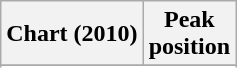<table class="wikitable sortable plainrowheaders">
<tr>
<th>Chart (2010)</th>
<th>Peak<br>position</th>
</tr>
<tr>
</tr>
<tr>
</tr>
<tr>
</tr>
<tr>
</tr>
<tr>
</tr>
<tr>
</tr>
<tr>
</tr>
<tr>
</tr>
<tr>
</tr>
</table>
